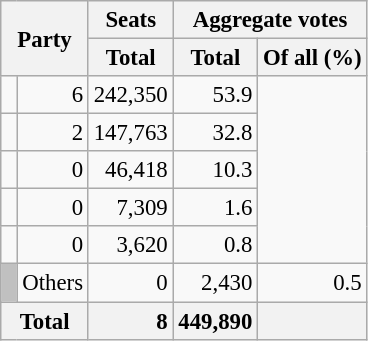<table class="wikitable" style="text-align:right; font-size:95%;">
<tr>
<th colspan="2" rowspan="2">Party</th>
<th>Seats</th>
<th colspan="2">Aggregate votes</th>
</tr>
<tr>
<th>Total</th>
<th>Total</th>
<th>Of all (%)</th>
</tr>
<tr>
<td></td>
<td>6</td>
<td>242,350</td>
<td>53.9</td>
</tr>
<tr>
<td></td>
<td>2</td>
<td>147,763</td>
<td>32.8</td>
</tr>
<tr>
<td></td>
<td>0</td>
<td>46,418</td>
<td>10.3</td>
</tr>
<tr>
<td></td>
<td>0</td>
<td>7,309</td>
<td>1.6</td>
</tr>
<tr>
<td></td>
<td>0</td>
<td>3,620</td>
<td>0.8</td>
</tr>
<tr>
<td style="background:silver;"> </td>
<td align=left>Others</td>
<td>0</td>
<td>2,430</td>
<td>0.5</td>
</tr>
<tr>
<th colspan="2" style="background:#f2f2f2"><strong>Total</strong></th>
<td style="background:#f2f2f2;"><strong>8</strong></td>
<td style="background:#f2f2f2;"><strong>449,890</strong></td>
<td style="background:#f2f2f2;"></td>
</tr>
</table>
